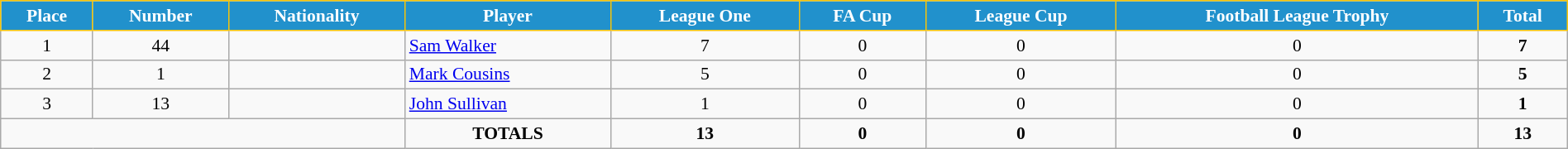<table class="wikitable" style="text-align:center; font-size:90%; width:100%;">
<tr>
<th style="background:#2191CC; color:white; border:1px solid #F7C408; text-align:center;">Place</th>
<th style="background:#2191CC; color:white; border:1px solid #F7C408; text-align:center;">Number</th>
<th style="background:#2191CC; color:white; border:1px solid #F7C408; text-align:center;">Nationality</th>
<th style="background:#2191CC; color:white; border:1px solid #F7C408; text-align:center;">Player</th>
<th style="background:#2191CC; color:white; border:1px solid #F7C408; text-align:center;">League One</th>
<th style="background:#2191CC; color:white; border:1px solid #F7C408; text-align:center;">FA Cup</th>
<th style="background:#2191CC; color:white; border:1px solid #F7C408; text-align:center;">League Cup</th>
<th style="background:#2191CC; color:white; border:1px solid #F7C408; text-align:center;">Football League Trophy</th>
<th style="background:#2191CC; color:white; border:1px solid #F7C408; text-align:center;">Total</th>
</tr>
<tr>
<td>1</td>
<td>44</td>
<td></td>
<td align="left"><a href='#'>Sam Walker</a></td>
<td>7</td>
<td>0</td>
<td>0</td>
<td>0</td>
<td><strong>7</strong></td>
</tr>
<tr>
<td>2</td>
<td>1</td>
<td></td>
<td align="left"><a href='#'>Mark Cousins</a></td>
<td>5</td>
<td>0</td>
<td>0</td>
<td>0</td>
<td><strong>5</strong></td>
</tr>
<tr>
<td>3</td>
<td>13</td>
<td></td>
<td align="left"><a href='#'>John Sullivan</a></td>
<td>1</td>
<td>0</td>
<td>0</td>
<td>0</td>
<td><strong>1</strong></td>
</tr>
<tr>
<td colspan="3"></td>
<td><strong>TOTALS</strong></td>
<td><strong>13</strong></td>
<td><strong>0</strong></td>
<td><strong>0</strong></td>
<td><strong>0</strong></td>
<td><strong>13</strong></td>
</tr>
</table>
